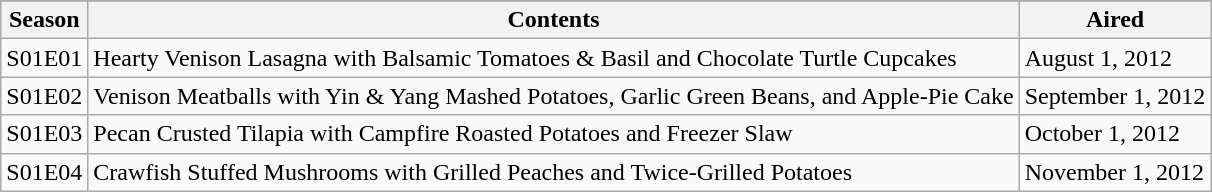<table class="wikitable">
<tr>
</tr>
<tr>
<th>Season</th>
<th>Contents</th>
<th>Aired</th>
</tr>
<tr>
<td>S01E01</td>
<td>Hearty Venison Lasagna with Balsamic Tomatoes & Basil and Chocolate Turtle Cupcakes</td>
<td>August 1, 2012</td>
</tr>
<tr>
<td>S01E02</td>
<td>Venison Meatballs with Yin & Yang Mashed Potatoes, Garlic Green Beans, and Apple-Pie Cake</td>
<td>September 1, 2012</td>
</tr>
<tr>
<td>S01E03</td>
<td>Pecan Crusted Tilapia with Campfire Roasted Potatoes and Freezer Slaw</td>
<td>October 1, 2012</td>
</tr>
<tr>
<td>S01E04</td>
<td>Crawfish Stuffed Mushrooms with Grilled Peaches and Twice-Grilled Potatoes</td>
<td>November 1, 2012</td>
</tr>
</table>
